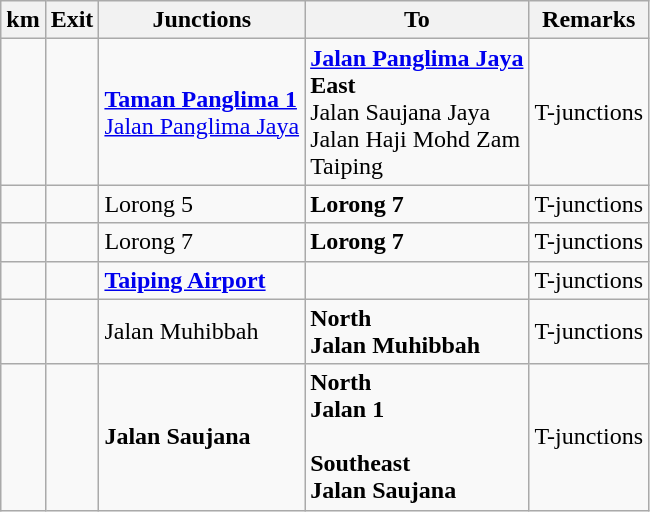<table class="wikitable">
<tr>
<th>km</th>
<th>Exit</th>
<th>Junctions</th>
<th>To</th>
<th>Remarks</th>
</tr>
<tr>
<td></td>
<td></td>
<td><strong><a href='#'>Taman Panglima 1</a></strong><br><a href='#'>Jalan Panglima Jaya</a></td>
<td><strong><a href='#'>Jalan Panglima Jaya</a></strong><br><strong>East</strong><br>Jalan Saujana Jaya<br>Jalan Haji Mohd Zam<br>Taiping</td>
<td>T-junctions</td>
</tr>
<tr>
<td></td>
<td></td>
<td>Lorong 5</td>
<td><strong>Lorong 7</strong></td>
<td>T-junctions</td>
</tr>
<tr>
<td></td>
<td></td>
<td>Lorong 7</td>
<td><strong>Lorong 7</strong></td>
<td>T-junctions</td>
</tr>
<tr>
<td></td>
<td></td>
<td><strong><a href='#'>Taiping Airport</a></strong></td>
<td></td>
<td>T-junctions</td>
</tr>
<tr>
<td></td>
<td></td>
<td>Jalan Muhibbah</td>
<td><strong>North</strong><br><strong>Jalan Muhibbah</strong></td>
<td>T-junctions</td>
</tr>
<tr>
<td></td>
<td></td>
<td><strong>Jalan Saujana</strong></td>
<td><strong>North</strong><br><strong>Jalan 1</strong><br><br><strong>Southeast</strong><br><strong>Jalan Saujana</strong></td>
<td>T-junctions</td>
</tr>
</table>
